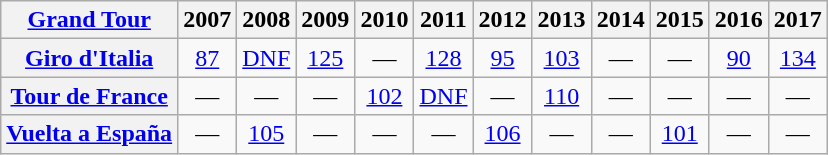<table class="wikitable plainrowheaders">
<tr>
<th scope="col"><a href='#'>Grand Tour</a></th>
<th scope="col">2007</th>
<th scope="col">2008</th>
<th scope="col">2009</th>
<th scope="col">2010</th>
<th scope="col">2011</th>
<th scope="col">2012</th>
<th scope="col">2013</th>
<th scope="col">2014</th>
<th scope="col">2015</th>
<th scope="col">2016</th>
<th scope="col">2017</th>
</tr>
<tr style="text-align:center;">
<th scope="row"> <a href='#'>Giro d'Italia</a></th>
<td><a href='#'>87</a></td>
<td><a href='#'>DNF</a></td>
<td><a href='#'>125</a></td>
<td>—</td>
<td><a href='#'>128</a></td>
<td><a href='#'>95</a></td>
<td><a href='#'>103</a></td>
<td>—</td>
<td>—</td>
<td><a href='#'>90</a></td>
<td><a href='#'>134</a></td>
</tr>
<tr style="text-align:center;">
<th scope="row"> <a href='#'>Tour de France</a></th>
<td>—</td>
<td>—</td>
<td>—</td>
<td><a href='#'>102</a></td>
<td><a href='#'>DNF</a></td>
<td>—</td>
<td><a href='#'>110</a></td>
<td>—</td>
<td>—</td>
<td>—</td>
<td>—</td>
</tr>
<tr style="text-align:center;">
<th scope="row"> <a href='#'>Vuelta a España</a></th>
<td>—</td>
<td><a href='#'>105</a></td>
<td>—</td>
<td>—</td>
<td>—</td>
<td><a href='#'>106</a></td>
<td>—</td>
<td>—</td>
<td><a href='#'>101</a></td>
<td>—</td>
<td>—</td>
</tr>
</table>
